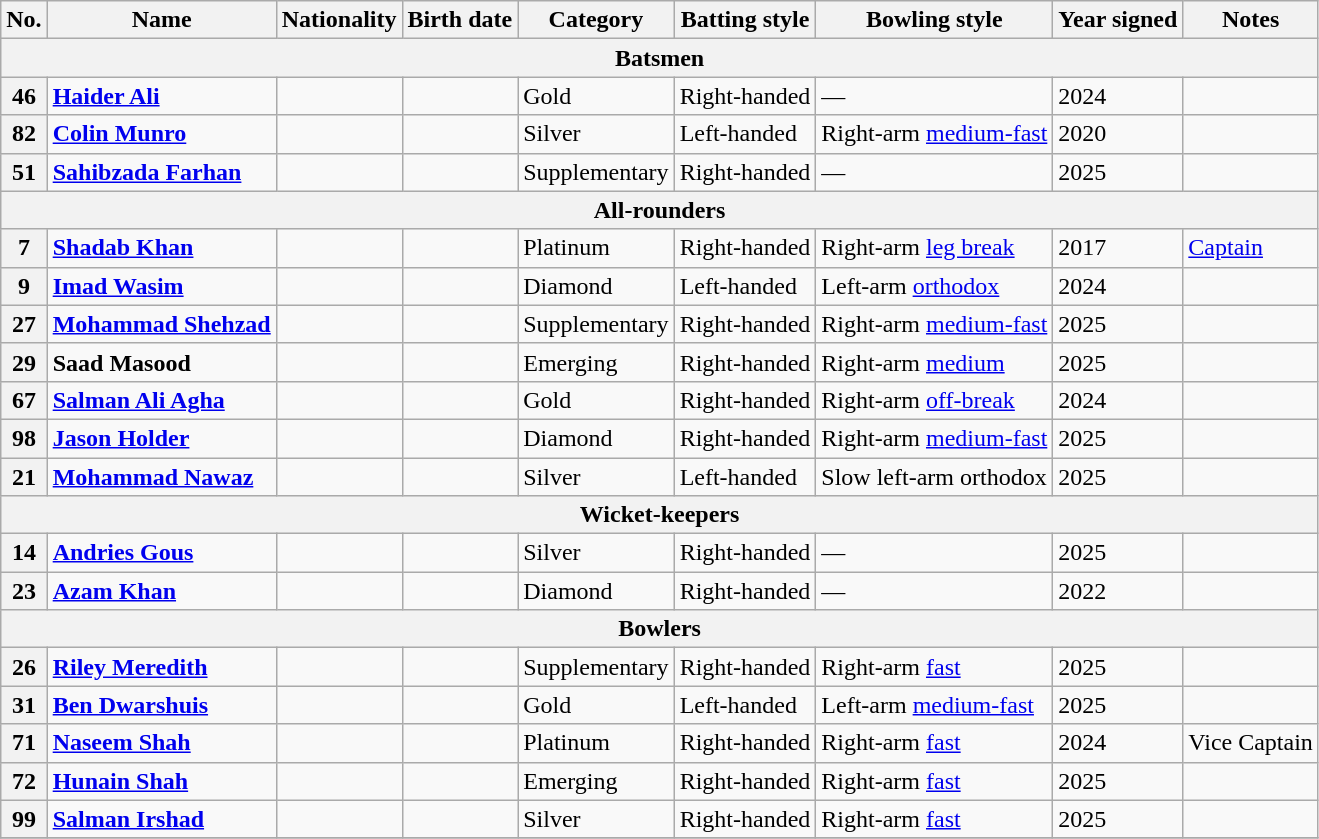<table class="wikitable">
<tr>
<th>No.</th>
<th>Name</th>
<th>Nationality</th>
<th>Birth date</th>
<th>Category</th>
<th>Batting style</th>
<th>Bowling style</th>
<th>Year signed</th>
<th>Notes</th>
</tr>
<tr>
<th colspan="9">Batsmen</th>
</tr>
<tr>
<th>46</th>
<td><strong><a href='#'>Haider Ali</a></strong></td>
<td></td>
<td></td>
<td>Gold</td>
<td>Right-handed</td>
<td>—</td>
<td>2024</td>
<td></td>
</tr>
<tr>
<th>82</th>
<td><strong><a href='#'>Colin Munro</a></strong></td>
<td></td>
<td></td>
<td>Silver</td>
<td>Left-handed</td>
<td>Right-arm <a href='#'>medium-fast</a></td>
<td>2020</td>
<td></td>
</tr>
<tr>
<th>51</th>
<td><strong><a href='#'>Sahibzada Farhan</a></strong></td>
<td></td>
<td></td>
<td>Supplementary</td>
<td>Right-handed</td>
<td>—</td>
<td>2025</td>
<td></td>
</tr>
<tr>
<th colspan="9">All-rounders</th>
</tr>
<tr>
<th>7</th>
<td><strong><a href='#'>Shadab Khan</a></strong></td>
<td></td>
<td></td>
<td>Platinum</td>
<td>Right-handed</td>
<td>Right-arm <a href='#'>leg break</a></td>
<td>2017</td>
<td><a href='#'>Captain</a></td>
</tr>
<tr>
<th>9</th>
<td><strong><a href='#'>Imad Wasim</a></strong></td>
<td></td>
<td></td>
<td>Diamond</td>
<td>Left-handed</td>
<td>Left-arm <a href='#'>orthodox</a></td>
<td>2024</td>
<td></td>
</tr>
<tr>
<th>27</th>
<td><strong><a href='#'>Mohammad Shehzad</a></strong></td>
<td></td>
<td></td>
<td>Supplementary</td>
<td>Right-handed</td>
<td>Right-arm <a href='#'>medium-fast</a></td>
<td>2025</td>
<td></td>
</tr>
<tr>
<th>29</th>
<td><strong>Saad Masood</strong></td>
<td></td>
<td></td>
<td>Emerging</td>
<td>Right-handed</td>
<td>Right-arm <a href='#'>medium</a></td>
<td>2025</td>
<td></td>
</tr>
<tr>
<th>67</th>
<td><strong><a href='#'>Salman Ali Agha</a></strong></td>
<td></td>
<td></td>
<td>Gold</td>
<td>Right-handed</td>
<td>Right-arm <a href='#'>off-break</a></td>
<td>2024</td>
<td></td>
</tr>
<tr>
<th>98</th>
<td><strong><a href='#'>Jason Holder</a></strong></td>
<td></td>
<td></td>
<td>Diamond</td>
<td>Right-handed</td>
<td>Right-arm <a href='#'>medium-fast</a></td>
<td>2025</td>
<td></td>
</tr>
<tr>
<th>21</th>
<td><strong><a href='#'>Mohammad Nawaz</a></strong></td>
<td></td>
<td></td>
<td>Silver</td>
<td>Left-handed</td>
<td>Slow left-arm orthodox</td>
<td>2025</td>
<td></td>
</tr>
<tr>
<th colspan="9">Wicket-keepers</th>
</tr>
<tr>
<th>14</th>
<td><strong><a href='#'>Andries Gous</a></strong></td>
<td></td>
<td></td>
<td>Silver</td>
<td>Right-handed</td>
<td>—</td>
<td>2025</td>
<td></td>
</tr>
<tr>
<th>23</th>
<td><strong><a href='#'>Azam Khan</a></strong></td>
<td></td>
<td></td>
<td>Diamond</td>
<td>Right-handed</td>
<td>—</td>
<td>2022</td>
<td></td>
</tr>
<tr>
<th colspan="9">Bowlers</th>
</tr>
<tr>
<th>26</th>
<td><strong><a href='#'>Riley Meredith</a></strong></td>
<td></td>
<td></td>
<td>Supplementary</td>
<td>Right-handed</td>
<td>Right-arm <a href='#'>fast</a></td>
<td>2025</td>
<td></td>
</tr>
<tr>
<th>31</th>
<td><strong><a href='#'>Ben Dwarshuis</a></strong></td>
<td></td>
<td></td>
<td>Gold</td>
<td>Left-handed</td>
<td>Left-arm <a href='#'>medium-fast</a></td>
<td>2025</td>
<td></td>
</tr>
<tr>
<th>71</th>
<td><strong><a href='#'>Naseem Shah</a></strong></td>
<td></td>
<td></td>
<td>Platinum</td>
<td>Right-handed</td>
<td>Right-arm <a href='#'>fast</a></td>
<td>2024</td>
<td>Vice Captain</td>
</tr>
<tr>
<th>72</th>
<td><strong><a href='#'>Hunain Shah</a></strong></td>
<td></td>
<td></td>
<td>Emerging</td>
<td>Right-handed</td>
<td>Right-arm <a href='#'>fast</a></td>
<td>2025</td>
<td></td>
</tr>
<tr>
<th>99</th>
<td><strong><a href='#'>Salman Irshad</a></strong></td>
<td></td>
<td></td>
<td>Silver</td>
<td>Right-handed</td>
<td>Right-arm <a href='#'>fast</a></td>
<td>2025</td>
<td></td>
</tr>
<tr>
</tr>
</table>
